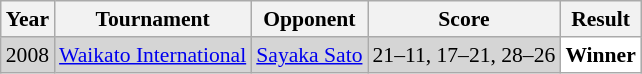<table class="sortable wikitable" style="font-size: 90%">
<tr>
<th>Year</th>
<th>Tournament</th>
<th>Opponent</th>
<th>Score</th>
<th>Result</th>
</tr>
<tr style="background:#D5D5D5">
<td align="center">2008</td>
<td align="left"><a href='#'>Waikato International</a></td>
<td align="left"> <a href='#'>Sayaka Sato</a></td>
<td align="left">21–11, 17–21, 28–26</td>
<td style="text-align:left; background:white"> <strong>Winner</strong></td>
</tr>
</table>
